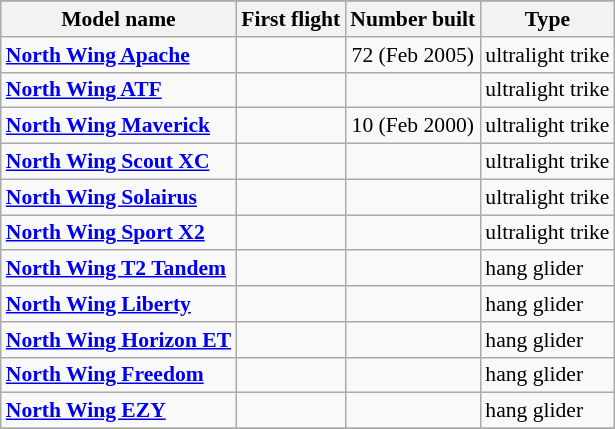<table class="wikitable" align=center style="font-size:90%;">
<tr>
</tr>
<tr style="background:#efefef;">
<th>Model name</th>
<th>First flight</th>
<th>Number built</th>
<th>Type</th>
</tr>
<tr>
<td align=left><strong><a href='#'>North Wing Apache</a></strong></td>
<td align=center></td>
<td align=center>72 (Feb 2005)</td>
<td align=left>ultralight trike</td>
</tr>
<tr>
<td align=left><strong><a href='#'>North Wing ATF</a></strong></td>
<td align=center></td>
<td align=center></td>
<td align=left>ultralight trike</td>
</tr>
<tr>
<td align=left><strong><a href='#'>North Wing Maverick</a></strong></td>
<td align=center></td>
<td align=center>10 (Feb 2000)</td>
<td align=left>ultralight trike</td>
</tr>
<tr>
<td align=left><strong><a href='#'>North Wing Scout XC</a></strong></td>
<td align=center></td>
<td align=center></td>
<td align=left>ultralight trike</td>
</tr>
<tr>
<td align=left><strong><a href='#'>North Wing Solairus</a></strong></td>
<td align=center></td>
<td align=center></td>
<td align=left>ultralight trike</td>
</tr>
<tr>
<td align=left><strong><a href='#'>North Wing Sport X2</a></strong></td>
<td align=center></td>
<td align=center></td>
<td align=left>ultralight trike</td>
</tr>
<tr>
<td align=left><strong><a href='#'>North Wing T2 Tandem</a></strong></td>
<td align=center></td>
<td align=center></td>
<td align=left>hang glider</td>
</tr>
<tr>
<td align=left><strong><a href='#'>North Wing Liberty</a></strong></td>
<td align=center></td>
<td align=center></td>
<td align=left>hang glider</td>
</tr>
<tr>
<td align=left><strong><a href='#'>North Wing Horizon ET</a></strong></td>
<td align=center></td>
<td align=center></td>
<td align=left>hang glider</td>
</tr>
<tr>
<td align=left><strong><a href='#'>North Wing Freedom</a></strong></td>
<td align=center></td>
<td align=center></td>
<td align=left>hang glider</td>
</tr>
<tr>
<td align=left><strong><a href='#'>North Wing EZY</a></strong></td>
<td align=center></td>
<td align=center></td>
<td align=left>hang glider</td>
</tr>
<tr>
</tr>
</table>
